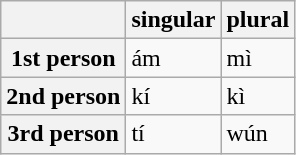<table class="wikitable">
<tr>
<th></th>
<th>singular</th>
<th>plural</th>
</tr>
<tr>
<th>1st person</th>
<td>ám</td>
<td>mì</td>
</tr>
<tr>
<th>2nd person</th>
<td>kí</td>
<td>kì</td>
</tr>
<tr>
<th>3rd person</th>
<td>tí</td>
<td>wún</td>
</tr>
</table>
